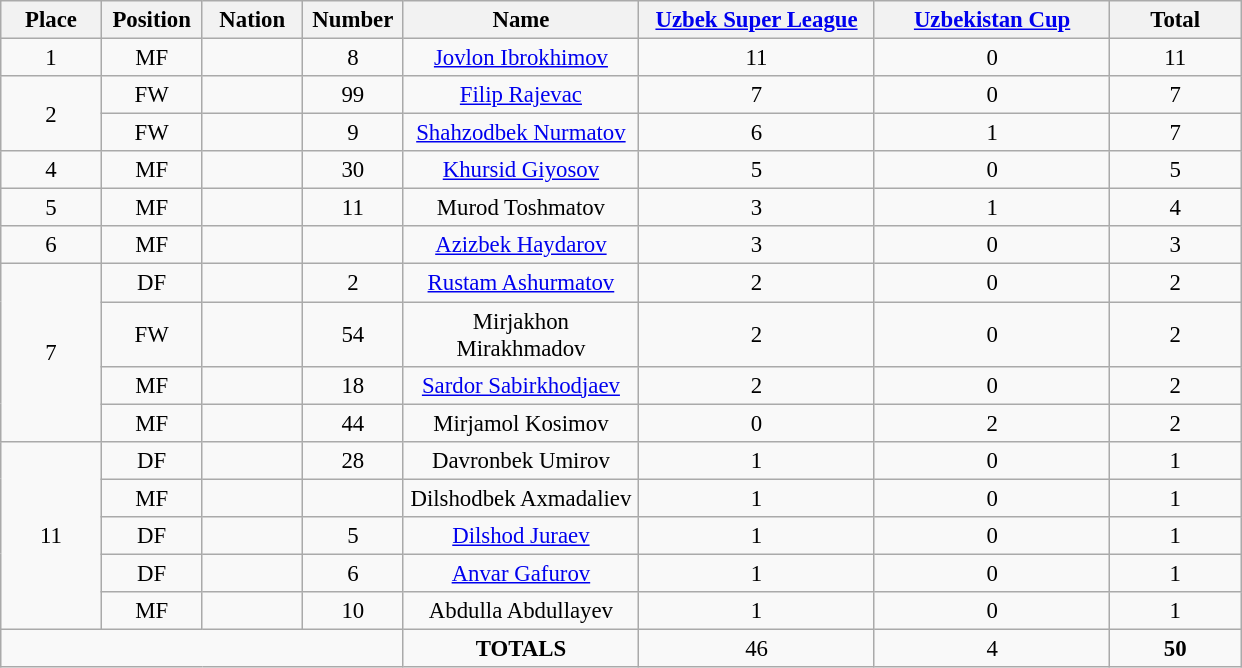<table class="wikitable" style="font-size: 95%; text-align: center;">
<tr>
<th width=60>Place</th>
<th width=60>Position</th>
<th width=60>Nation</th>
<th width=60>Number</th>
<th width=150>Name</th>
<th width=150><a href='#'>Uzbek Super League</a></th>
<th width=150><a href='#'>Uzbekistan Cup</a></th>
<th width=80><strong>Total</strong></th>
</tr>
<tr>
<td>1</td>
<td>MF</td>
<td></td>
<td>8</td>
<td><a href='#'>Jovlon Ibrokhimov</a></td>
<td>11</td>
<td>0</td>
<td>11</td>
</tr>
<tr>
<td rowspan="2">2</td>
<td>FW</td>
<td></td>
<td>99</td>
<td><a href='#'>Filip Rajevac</a></td>
<td>7</td>
<td>0</td>
<td>7</td>
</tr>
<tr>
<td>FW</td>
<td></td>
<td>9</td>
<td><a href='#'>Shahzodbek Nurmatov</a></td>
<td>6</td>
<td>1</td>
<td>7</td>
</tr>
<tr>
<td>4</td>
<td>MF</td>
<td></td>
<td>30</td>
<td><a href='#'>Khursid Giyosov</a></td>
<td>5</td>
<td>0</td>
<td>5</td>
</tr>
<tr>
<td>5</td>
<td>MF</td>
<td></td>
<td>11</td>
<td>Murod Toshmatov</td>
<td>3</td>
<td>1</td>
<td>4</td>
</tr>
<tr>
<td>6</td>
<td>MF</td>
<td></td>
<td></td>
<td><a href='#'>Azizbek Haydarov</a></td>
<td>3</td>
<td>0</td>
<td>3</td>
</tr>
<tr>
<td rowspan="4">7</td>
<td>DF</td>
<td></td>
<td>2</td>
<td><a href='#'>Rustam Ashurmatov</a></td>
<td>2</td>
<td>0</td>
<td>2</td>
</tr>
<tr>
<td>FW</td>
<td></td>
<td>54</td>
<td>Mirjakhon Mirakhmadov</td>
<td>2</td>
<td>0</td>
<td>2</td>
</tr>
<tr>
<td>MF</td>
<td></td>
<td>18</td>
<td><a href='#'>Sardor Sabirkhodjaev</a></td>
<td>2</td>
<td>0</td>
<td>2</td>
</tr>
<tr>
<td>MF</td>
<td></td>
<td>44</td>
<td>Mirjamol Kosimov</td>
<td>0</td>
<td>2</td>
<td>2</td>
</tr>
<tr>
<td rowspan="5">11</td>
<td>DF</td>
<td></td>
<td>28</td>
<td>Davronbek Umirov</td>
<td>1</td>
<td>0</td>
<td>1</td>
</tr>
<tr>
<td>MF</td>
<td></td>
<td></td>
<td>Dilshodbek Axmadaliev</td>
<td>1</td>
<td>0</td>
<td>1</td>
</tr>
<tr>
<td>DF</td>
<td></td>
<td>5</td>
<td><a href='#'>Dilshod Juraev</a></td>
<td>1</td>
<td>0</td>
<td>1</td>
</tr>
<tr>
<td>DF</td>
<td></td>
<td>6</td>
<td><a href='#'>Anvar Gafurov</a></td>
<td>1</td>
<td>0</td>
<td>1</td>
</tr>
<tr>
<td>MF</td>
<td></td>
<td>10</td>
<td>Abdulla Abdullayev</td>
<td>1</td>
<td>0</td>
<td>1</td>
</tr>
<tr>
<td colspan="4"></td>
<td><strong>TOTALS</strong></td>
<td>46</td>
<td>4</td>
<td><strong>50</strong></td>
</tr>
</table>
